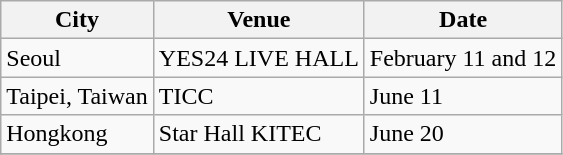<table class="wikitable">
<tr>
<th>City</th>
<th>Venue</th>
<th>Date</th>
</tr>
<tr>
<td>Seoul</td>
<td>YES24 LIVE HALL</td>
<td>February 11 and 12</td>
</tr>
<tr>
<td>Taipei, Taiwan</td>
<td>TICC</td>
<td>June 11</td>
</tr>
<tr>
<td>Hongkong</td>
<td>Star Hall KITEC</td>
<td>June 20</td>
</tr>
<tr>
</tr>
</table>
